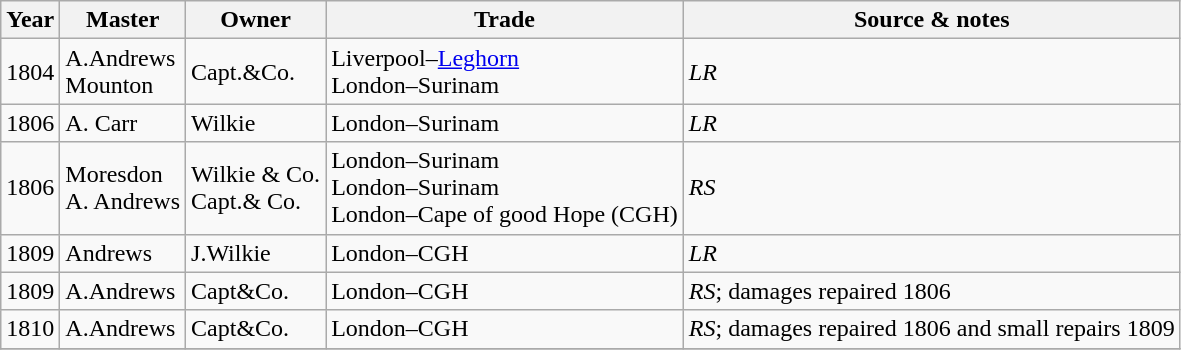<table class=" wikitable">
<tr>
<th>Year</th>
<th>Master</th>
<th>Owner</th>
<th>Trade</th>
<th>Source & notes</th>
</tr>
<tr>
<td>1804</td>
<td>A.Andrews<br>Mounton</td>
<td>Capt.&Co.</td>
<td>Liverpool–<a href='#'>Leghorn</a><br>London–Surinam</td>
<td><em>LR</em></td>
</tr>
<tr>
<td>1806</td>
<td>A. Carr</td>
<td>Wilkie</td>
<td>London–Surinam</td>
<td><em>LR</em></td>
</tr>
<tr>
<td>1806</td>
<td>Moresdon<br>A. Andrews</td>
<td>Wilkie & Co.<br>Capt.& Co.</td>
<td>London–Surinam<br>London–Surinam<br>London–Cape of good Hope (CGH)</td>
<td><em>RS</em></td>
</tr>
<tr>
<td>1809</td>
<td>Andrews</td>
<td>J.Wilkie</td>
<td>London–CGH</td>
<td><em>LR</em></td>
</tr>
<tr>
<td>1809</td>
<td>A.Andrews</td>
<td>Capt&Co.</td>
<td>London–CGH</td>
<td><em>RS</em>; damages repaired 1806</td>
</tr>
<tr>
<td>1810</td>
<td>A.Andrews</td>
<td>Capt&Co.</td>
<td>London–CGH</td>
<td><em>RS</em>; damages repaired 1806 and small repairs 1809</td>
</tr>
<tr>
</tr>
</table>
